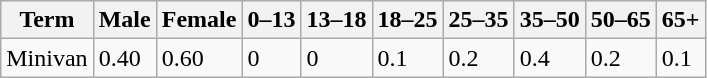<table class="wikitable">
<tr>
<th>Term</th>
<th>Male</th>
<th>Female</th>
<th>0–13</th>
<th>13–18</th>
<th>18–25</th>
<th>25–35</th>
<th>35–50</th>
<th>50–65</th>
<th>65+</th>
</tr>
<tr>
<td>Minivan</td>
<td>0.40</td>
<td>0.60</td>
<td>0</td>
<td>0</td>
<td>0.1</td>
<td>0.2</td>
<td>0.4</td>
<td>0.2</td>
<td>0.1</td>
</tr>
</table>
